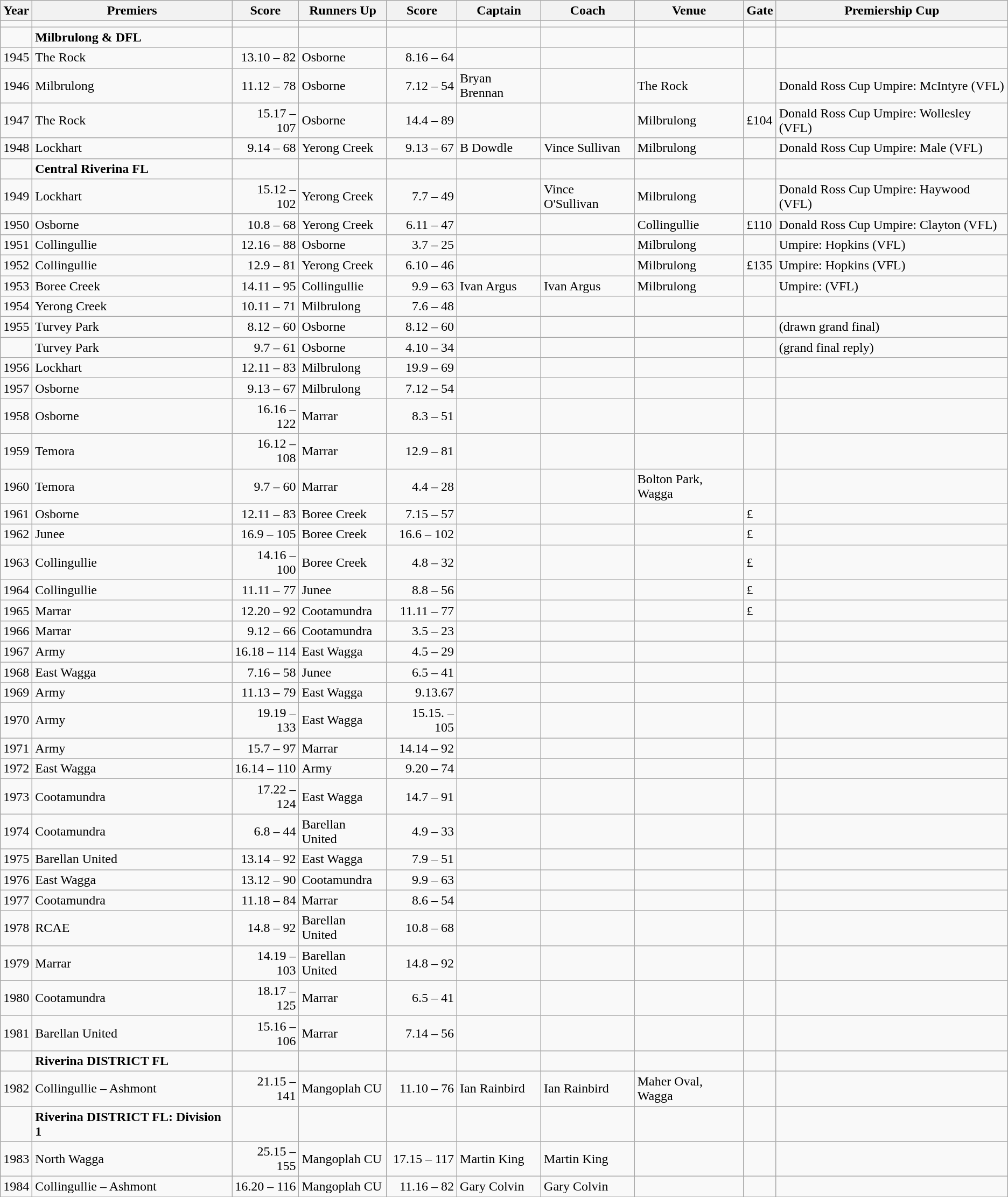<table class="wikitable sortable">
<tr>
<th>Year</th>
<th><span><strong>Premiers</strong></span></th>
<th>Score</th>
<th>Runners Up</th>
<th>Score</th>
<th>Captain</th>
<th>Coach</th>
<th>Venue</th>
<th>Gate</th>
<th>Premiership Cup</th>
</tr>
<tr>
<td></td>
<td></td>
<td align=right></td>
<td></td>
<td align=right></td>
<td></td>
<td></td>
<td></td>
<td></td>
<td></td>
</tr>
<tr>
<td></td>
<td><strong>Milbrulong & DFL</strong></td>
<td align=right></td>
<td></td>
<td align=right></td>
<td></td>
<td></td>
<td></td>
<td></td>
<td></td>
</tr>
<tr>
<td>1945</td>
<td>The Rock</td>
<td align=right>13.10 – 82</td>
<td>Osborne</td>
<td align=right>8.16 – 64</td>
<td></td>
<td></td>
<td></td>
<td></td>
<td></td>
</tr>
<tr>
<td>1946</td>
<td>Milbrulong</td>
<td align=right>11.12 – 78</td>
<td>Osborne</td>
<td align=right>7.12 – 54</td>
<td>Bryan Brennan</td>
<td></td>
<td>The Rock</td>
<td></td>
<td>Donald Ross Cup Umpire: McIntyre (VFL)</td>
</tr>
<tr>
<td>1947</td>
<td>The Rock</td>
<td align=right>15.17 – 107</td>
<td>Osborne</td>
<td align=right>14.4 – 89</td>
<td></td>
<td></td>
<td>Milbrulong</td>
<td>£104</td>
<td>Donald Ross Cup Umpire: Wollesley (VFL)</td>
</tr>
<tr>
<td>1948</td>
<td>Lockhart</td>
<td align=right>9.14 – 68</td>
<td>Yerong Creek</td>
<td align=right>9.13 – 67</td>
<td>B Dowdle</td>
<td>Vince Sullivan</td>
<td>Milbrulong</td>
<td></td>
<td>Donald Ross Cup Umpire: Male (VFL)</td>
</tr>
<tr>
<td></td>
<td><strong>Central Riverina FL</strong></td>
<td align=right></td>
<td></td>
<td align=right></td>
<td></td>
<td></td>
<td></td>
<td></td>
<td></td>
</tr>
<tr>
<td>1949</td>
<td>Lockhart</td>
<td align=right>15.12 – 102</td>
<td>Yerong Creek</td>
<td align=right>7.7 – 49</td>
<td></td>
<td>Vince O'Sullivan</td>
<td>Milbrulong</td>
<td></td>
<td>Donald Ross Cup Umpire: Haywood (VFL)</td>
</tr>
<tr>
<td>1950</td>
<td>Osborne</td>
<td align=right>10.8 – 68</td>
<td>Yerong Creek</td>
<td align=right>6.11 – 47</td>
<td></td>
<td></td>
<td>Collingullie</td>
<td>£110</td>
<td>Donald Ross Cup Umpire: Clayton (VFL)</td>
</tr>
<tr>
<td>1951</td>
<td>Collingullie</td>
<td align=right>12.16 – 88</td>
<td>Osborne</td>
<td align=right>3.7 – 25</td>
<td></td>
<td></td>
<td>Milbrulong</td>
<td></td>
<td> Umpire: Hopkins (VFL)</td>
</tr>
<tr>
<td>1952</td>
<td>Collingullie</td>
<td align=right>12.9 – 81</td>
<td>Yerong Creek</td>
<td align=right>6.10 – 46</td>
<td></td>
<td></td>
<td>Milbrulong</td>
<td>£135</td>
<td>Umpire: Hopkins (VFL)</td>
</tr>
<tr>
<td>1953</td>
<td>Boree Creek</td>
<td align=right>14.11 – 95</td>
<td>Collingullie</td>
<td align=right>9.9 – 63</td>
<td>Ivan Argus</td>
<td>Ivan Argus</td>
<td>Milbrulong</td>
<td></td>
<td> Umpire: (VFL)</td>
</tr>
<tr>
<td>1954</td>
<td>Yerong Creek</td>
<td align=right>10.11 – 71</td>
<td>Milbrulong</td>
<td align=right>7.6 – 48</td>
<td></td>
<td></td>
<td></td>
<td></td>
<td></td>
</tr>
<tr>
<td>1955</td>
<td>Turvey Park</td>
<td align=right>8.12 – 60</td>
<td>Osborne</td>
<td align=right>8.12 – 60</td>
<td></td>
<td></td>
<td></td>
<td></td>
<td>(drawn grand final)</td>
</tr>
<tr>
<td></td>
<td>Turvey Park</td>
<td align=right>9.7 – 61</td>
<td>Osborne</td>
<td align=right>4.10 – 34</td>
<td></td>
<td></td>
<td></td>
<td></td>
<td>(grand final reply)</td>
</tr>
<tr>
<td>1956</td>
<td>Lockhart</td>
<td align=right>12.11 – 83</td>
<td>Milbrulong</td>
<td align=right>19.9 – 69</td>
<td></td>
<td></td>
<td></td>
<td></td>
<td></td>
</tr>
<tr>
<td>1957</td>
<td>Osborne</td>
<td align=right>9.13 – 67</td>
<td>Milbrulong</td>
<td align=right>7.12 – 54</td>
<td></td>
<td></td>
<td></td>
<td></td>
<td></td>
</tr>
<tr>
<td>1958</td>
<td>Osborne</td>
<td align=right>16.16 – 122</td>
<td>Marrar</td>
<td align=right>8.3 – 51</td>
<td></td>
<td></td>
<td></td>
<td></td>
<td></td>
</tr>
<tr>
<td>1959</td>
<td>Temora</td>
<td align=right>16.12 – 108</td>
<td>Marrar</td>
<td align=right>12.9 – 81</td>
<td></td>
<td></td>
<td></td>
<td></td>
<td></td>
</tr>
<tr>
<td>1960</td>
<td>Temora</td>
<td align=right>9.7 – 60</td>
<td>Marrar</td>
<td align=right>4.4 – 28</td>
<td></td>
<td></td>
<td>Bolton Park, Wagga</td>
<td></td>
<td></td>
</tr>
<tr>
<td>1961</td>
<td>Osborne</td>
<td align=right>12.11 – 83</td>
<td>Boree Creek</td>
<td align=right>7.15 – 57</td>
<td></td>
<td></td>
<td></td>
<td>£</td>
<td></td>
</tr>
<tr>
<td>1962</td>
<td>Junee</td>
<td align=right>16.9 – 105</td>
<td>Boree Creek</td>
<td align=right>16.6 – 102</td>
<td></td>
<td></td>
<td></td>
<td>£</td>
<td></td>
</tr>
<tr>
<td>1963</td>
<td>Collingullie</td>
<td align=right>14.16 – 100</td>
<td>Boree Creek</td>
<td align=right>4.8 – 32</td>
<td></td>
<td></td>
<td></td>
<td>£</td>
<td></td>
</tr>
<tr>
<td>1964</td>
<td>Collingullie</td>
<td align=right>11.11 – 77</td>
<td>Junee</td>
<td align=right>8.8 – 56</td>
<td></td>
<td></td>
<td></td>
<td>£</td>
<td></td>
</tr>
<tr>
<td>1965</td>
<td>Marrar</td>
<td align=right>12.20 – 92</td>
<td>Cootamundra</td>
<td align=right>11.11 – 77</td>
<td></td>
<td></td>
<td></td>
<td>£</td>
<td></td>
</tr>
<tr>
<td>1966</td>
<td>Marrar</td>
<td align=right>9.12 – 66</td>
<td>Cootamundra</td>
<td align=right>3.5 – 23</td>
<td></td>
<td></td>
<td></td>
<td></td>
<td></td>
</tr>
<tr>
<td>1967</td>
<td>Army</td>
<td align=right>16.18 – 114</td>
<td>East Wagga</td>
<td align=right>4.5 – 29</td>
<td></td>
<td></td>
<td></td>
<td></td>
<td></td>
</tr>
<tr>
<td>1968</td>
<td>East Wagga</td>
<td align=right>7.16 – 58</td>
<td>Junee</td>
<td align=right>6.5 – 41</td>
<td></td>
<td></td>
<td></td>
<td></td>
<td></td>
</tr>
<tr>
<td>1969</td>
<td>Army</td>
<td align=right>11.13 – 79</td>
<td>East Wagga</td>
<td align=right>9.13.67</td>
<td></td>
<td></td>
<td></td>
<td></td>
<td></td>
</tr>
<tr>
<td>1970</td>
<td>Army</td>
<td align=right>19.19 – 133</td>
<td>East Wagga</td>
<td align=right>15.15. – 105</td>
<td></td>
<td></td>
<td></td>
<td></td>
<td></td>
</tr>
<tr>
<td>1971</td>
<td>Army</td>
<td align=right>15.7 – 97</td>
<td>Marrar</td>
<td align=right>14.14 – 92</td>
<td></td>
<td></td>
<td></td>
<td></td>
<td></td>
</tr>
<tr>
<td>1972</td>
<td>East Wagga</td>
<td align=right>16.14 – 110</td>
<td>Army</td>
<td align=right>9.20 – 74</td>
<td></td>
<td></td>
<td></td>
<td></td>
<td></td>
</tr>
<tr>
<td>1973</td>
<td>Cootamundra</td>
<td align=right>17.22 – 124</td>
<td>East Wagga</td>
<td align=right>14.7 – 91</td>
<td></td>
<td></td>
<td></td>
<td></td>
<td></td>
</tr>
<tr>
<td>1974</td>
<td>Cootamundra</td>
<td align=right>6.8 – 44</td>
<td>Barellan United</td>
<td align=right>4.9 – 33</td>
<td></td>
<td></td>
<td></td>
<td></td>
<td></td>
</tr>
<tr>
<td>1975</td>
<td>Barellan United</td>
<td align=right>13.14 – 92</td>
<td>East Wagga</td>
<td align=right>7.9 – 51</td>
<td></td>
<td></td>
<td></td>
<td></td>
<td></td>
</tr>
<tr>
<td>1976</td>
<td>East Wagga</td>
<td align=right>13.12 – 90</td>
<td>Cootamundra</td>
<td align=right>9.9 – 63</td>
<td></td>
<td></td>
<td></td>
<td></td>
<td></td>
</tr>
<tr>
<td>1977</td>
<td>Cootamundra</td>
<td align=right>11.18 – 84</td>
<td>Marrar</td>
<td align=right>8.6 – 54</td>
<td></td>
<td></td>
<td></td>
<td></td>
<td></td>
</tr>
<tr>
<td>1978</td>
<td>RCAE</td>
<td align=right>14.8 – 92</td>
<td>Barellan United</td>
<td align=right>10.8 – 68</td>
<td></td>
<td></td>
<td></td>
<td></td>
<td></td>
</tr>
<tr>
<td>1979</td>
<td>Marrar</td>
<td align=right>14.19 – 103</td>
<td>Barellan United</td>
<td align=right>14.8 – 92</td>
<td></td>
<td></td>
<td></td>
<td></td>
<td></td>
</tr>
<tr>
<td>1980</td>
<td>Cootamundra</td>
<td align=right>18.17 – 125</td>
<td>Marrar</td>
<td align=right>6.5 – 41</td>
<td></td>
<td></td>
<td></td>
<td></td>
<td></td>
</tr>
<tr>
<td>1981</td>
<td>Barellan United</td>
<td align=right>15.16 – 106</td>
<td>Marrar</td>
<td align=right>7.14 – 56</td>
<td></td>
<td></td>
<td></td>
<td></td>
<td></td>
</tr>
<tr>
<td></td>
<td><strong>Riverina DISTRICT FL</strong></td>
<td align=right></td>
<td></td>
<td align=right></td>
<td></td>
<td></td>
<td></td>
<td></td>
<td></td>
</tr>
<tr>
<td>1982</td>
<td>Collingullie – Ashmont</td>
<td align=right>21.15 – 141</td>
<td>Mangoplah CU</td>
<td align=right>11.10 – 76</td>
<td>Ian Rainbird</td>
<td>Ian Rainbird</td>
<td>Maher Oval, Wagga</td>
<td></td>
<td></td>
</tr>
<tr>
<td></td>
<td><strong>Riverina DISTRICT FL: Division 1</strong></td>
<td align=right></td>
<td></td>
<td align=right></td>
<td></td>
<td></td>
<td></td>
<td></td>
<td></td>
</tr>
<tr>
<td>1983</td>
<td>North Wagga</td>
<td align=right>25.15 – 155</td>
<td>Mangoplah CU</td>
<td align=right>17.15 – 117</td>
<td>Martin King</td>
<td>Martin King</td>
<td></td>
<td></td>
<td></td>
</tr>
<tr>
<td>1984</td>
<td>Collingullie – Ashmont</td>
<td align=right>16.20 – 116</td>
<td>Mangoplah CU</td>
<td align=right>11.16 – 82</td>
<td>Gary Colvin</td>
<td>Gary Colvin</td>
<td></td>
<td></td>
<td></td>
</tr>
<tr>
</tr>
</table>
